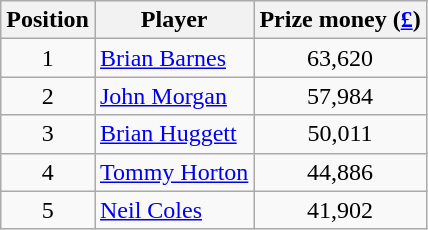<table class=wikitable>
<tr>
<th>Position</th>
<th>Player</th>
<th>Prize money (<a href='#'>£</a>)</th>
</tr>
<tr>
<td align=center>1</td>
<td> <a href='#'>Brian Barnes</a></td>
<td align=center>63,620</td>
</tr>
<tr>
<td align=center>2</td>
<td> <a href='#'>John Morgan</a></td>
<td align=center>57,984</td>
</tr>
<tr>
<td align=center>3</td>
<td> <a href='#'>Brian Huggett</a></td>
<td align=center>50,011</td>
</tr>
<tr>
<td align=center>4</td>
<td> <a href='#'>Tommy Horton</a></td>
<td align=center>44,886</td>
</tr>
<tr>
<td align=center>5</td>
<td> <a href='#'>Neil Coles</a></td>
<td align=center>41,902</td>
</tr>
</table>
